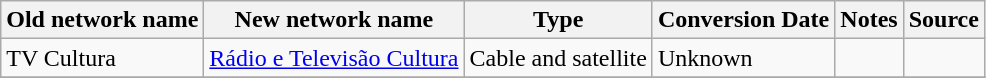<table class="wikitable">
<tr>
<th>Old network name</th>
<th>New network name</th>
<th>Type</th>
<th>Conversion Date</th>
<th>Notes</th>
<th>Source</th>
</tr>
<tr>
<td>TV Cultura</td>
<td><a href='#'>Rádio e Televisão Cultura</a></td>
<td>Cable and satellite</td>
<td>Unknown</td>
<td></td>
<td></td>
</tr>
<tr>
</tr>
</table>
